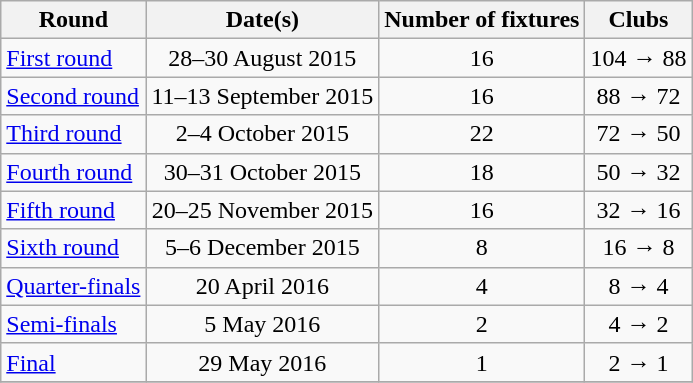<table class="wikitable" style="text-align:center">
<tr>
<th>Round</th>
<th>Date(s)</th>
<th>Number of fixtures</th>
<th>Clubs</th>
</tr>
<tr>
<td style="text-align:left;"><a href='#'>First round</a></td>
<td>28–30 August 2015</td>
<td>16</td>
<td>104 → 88</td>
</tr>
<tr>
<td style="text-align:left;"><a href='#'>Second round</a></td>
<td>11–13 September 2015</td>
<td>16</td>
<td>88 → 72</td>
</tr>
<tr>
<td style="text-align:left;"><a href='#'>Third round</a></td>
<td>2–4 October 2015</td>
<td>22</td>
<td>72 → 50</td>
</tr>
<tr>
<td style="text-align:left;"><a href='#'>Fourth round</a></td>
<td>30–31 October 2015</td>
<td>18</td>
<td>50 → 32</td>
</tr>
<tr>
<td style="text-align:left;"><a href='#'>Fifth round</a></td>
<td>20–25 November 2015</td>
<td>16</td>
<td>32 → 16</td>
</tr>
<tr>
<td style="text-align:left;"><a href='#'>Sixth round</a></td>
<td>5–6 December 2015</td>
<td>8</td>
<td>16 → 8</td>
</tr>
<tr>
<td style="text-align:left;"><a href='#'>Quarter-finals</a></td>
<td>20 April 2016</td>
<td>4</td>
<td>8 → 4</td>
</tr>
<tr>
<td style="text-align:left;"><a href='#'>Semi-finals</a></td>
<td>5 May 2016</td>
<td>2</td>
<td>4 → 2</td>
</tr>
<tr>
<td style="text-align:left;"><a href='#'>Final</a></td>
<td>29 May 2016</td>
<td>1</td>
<td>2 → 1</td>
</tr>
<tr>
</tr>
</table>
